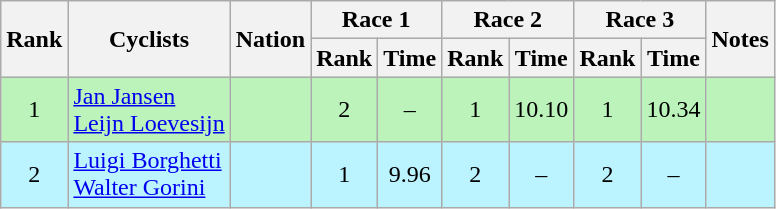<table class="wikitable sortable" style="text-align:center">
<tr>
<th rowspan=2>Rank</th>
<th rowspan=2>Cyclists</th>
<th rowspan=2>Nation</th>
<th colspan=2>Race 1</th>
<th colspan=2>Race 2</th>
<th colspan=2>Race 3</th>
<th rowspan=2>Notes</th>
</tr>
<tr>
<th>Rank</th>
<th>Time</th>
<th>Rank</th>
<th>Time</th>
<th>Rank</th>
<th>Time</th>
</tr>
<tr bgcolor=bbf3bb>
<td>1</td>
<td align=left><a href='#'>Jan Jansen</a><br><a href='#'>Leijn Loevesijn</a></td>
<td align=left></td>
<td>2</td>
<td>–</td>
<td>1</td>
<td>10.10</td>
<td>1</td>
<td>10.34</td>
<td></td>
</tr>
<tr bgcolor=bbf3ff>
<td>2</td>
<td align=left><a href='#'>Luigi Borghetti</a><br><a href='#'>Walter Gorini</a></td>
<td align=left></td>
<td>1</td>
<td>9.96</td>
<td>2</td>
<td>–</td>
<td>2</td>
<td>–</td>
<td></td>
</tr>
</table>
